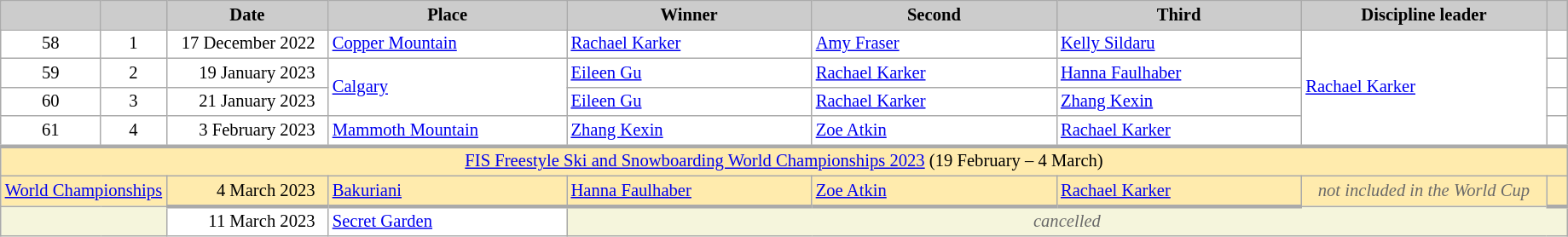<table class="wikitable plainrowheaders" style="background:#fff; font-size:86%; line-height:16px; border:grey solid 1px; border-collapse:collapse;">
<tr>
<th scope="col" style="background:#ccc; width=20 px;"></th>
<th scope="col" style="background:#ccc; width=30 px;"></th>
<th scope="col" style="background:#ccc; width:120px;">Date</th>
<th scope="col" style="background:#ccc; width:180px;">Place</th>
<th scope="col" style="background:#ccc; width:185px;">Winner</th>
<th scope="col" style="background:#ccc; width:185px;">Second</th>
<th scope="col" style="background:#ccc; width:185px;">Third</th>
<th scope="col" style="background:#ccc; width:185px;">Discipline leader</th>
<th scope="col" style="background:#ccc; width:10px;"></th>
</tr>
<tr>
<td align="center">58</td>
<td align="center">1</td>
<td align="right">17 December 2022  </td>
<td> <a href='#'>Copper Mountain</a></td>
<td> <a href='#'>Rachael Karker</a></td>
<td> <a href='#'>Amy Fraser</a></td>
<td> <a href='#'>Kelly Sildaru</a></td>
<td rowspan=4> <a href='#'>Rachael Karker</a></td>
<td></td>
</tr>
<tr>
<td align="center">59</td>
<td align="center">2</td>
<td align="right">19 January 2023  </td>
<td rowspan=2> <a href='#'>Calgary</a></td>
<td> <a href='#'>Eileen Gu</a></td>
<td> <a href='#'>Rachael Karker</a></td>
<td> <a href='#'>Hanna Faulhaber</a></td>
<td></td>
</tr>
<tr>
<td align="center">60</td>
<td align="center">3</td>
<td align="right">21 January 2023  </td>
<td> <a href='#'>Eileen Gu</a></td>
<td> <a href='#'>Rachael Karker</a></td>
<td> <a href='#'>Zhang Kexin</a></td>
<td></td>
</tr>
<tr>
<td align="center">61</td>
<td align="center">4</td>
<td align="right">3 February 2023  </td>
<td> <a href='#'>Mammoth Mountain</a></td>
<td> <a href='#'>Zhang Kexin</a></td>
<td> <a href='#'>Zoe Atkin</a></td>
<td> <a href='#'>Rachael Karker</a></td>
<td></td>
</tr>
<tr style="background:#FFEBAD">
<td align=center style="border-top-width:3px" colspan=11><a href='#'>FIS Freestyle Ski and Snowboarding World Championships 2023</a> (19 February – 4 March)</td>
</tr>
<tr style="background:#FFEBAD">
<td colspan=2 align="center" style=color:#696969 style="border-bottom-width:3px"><a href='#'>World Championships</a></td>
<td style="border-bottom-width:3px" align="right">4 March 2023  </td>
<td style="border-bottom-width:3px"> <a href='#'>Bakuriani</a></td>
<td style="border-bottom-width:3px"> <a href='#'>Hanna Faulhaber</a></td>
<td style="border-bottom-width:3px"> <a href='#'>Zoe Atkin</a></td>
<td style="border-bottom-width:3px"> <a href='#'>Rachael Karker</a></td>
<td align="center" style=color:#696969 style="border-bottom-width:3px"><em>not included in the World Cup</em></td>
<td style="border-bottom-width:3px"></td>
</tr>
<tr>
<td colspan=2 bgcolor="F5F5DC"></td>
<td align="right">11 March 2023  </td>
<td> <a href='#'>Secret Garden</a></td>
<td colspan=5 align=center bgcolor="F5F5DC" style=color:#696969><em>cancelled</em></td>
</tr>
</table>
